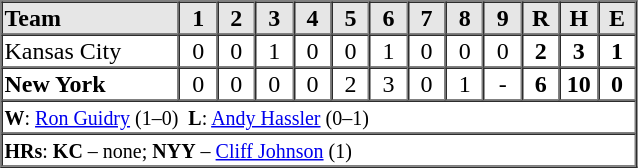<table border=1 cellspacing=0 width=425 style="margin-left:3em; text-align:center;">
<tr style="background-color:#e6e6e6;">
<th align=left width=28%>Team</th>
<th width=6%>1</th>
<th width=6%>2</th>
<th width=6%>3</th>
<th width=6%>4</th>
<th width=6%>5</th>
<th width=6%>6</th>
<th width=6%>7</th>
<th width=6%>8</th>
<th width=6%>9</th>
<th width=6%>R</th>
<th width=6%>H</th>
<th width=6%>E</th>
</tr>
<tr>
<td align=left>Kansas City</td>
<td>0</td>
<td>0</td>
<td>1</td>
<td>0</td>
<td>0</td>
<td>1</td>
<td>0</td>
<td>0</td>
<td>0</td>
<td><strong>2</strong></td>
<td><strong>3</strong></td>
<td><strong>1</strong></td>
</tr>
<tr>
<td align=left><strong>New York</strong></td>
<td>0</td>
<td>0</td>
<td>0</td>
<td>0</td>
<td>2</td>
<td>3</td>
<td>0</td>
<td>1</td>
<td>-</td>
<td><strong>6</strong></td>
<td><strong>10</strong></td>
<td><strong>0</strong></td>
</tr>
<tr style="text-align:left;">
<td colspan=13><small><strong>W</strong>: <a href='#'>Ron Guidry</a> (1–0)  <strong>L</strong>: <a href='#'>Andy Hassler</a> (0–1)  </small></td>
</tr>
<tr style="text-align:left;">
<td colspan=13><small><strong>HRs</strong>: <strong>KC</strong> – none; <strong>NYY</strong> – <a href='#'>Cliff Johnson</a> (1)</small></td>
</tr>
</table>
